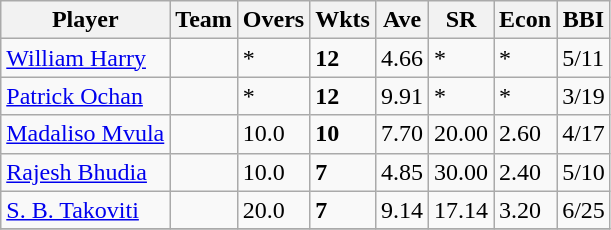<table class="wikitable sortable">
<tr>
<th>Player</th>
<th>Team</th>
<th>Overs</th>
<th>Wkts</th>
<th>Ave</th>
<th>SR</th>
<th>Econ</th>
<th>BBI</th>
</tr>
<tr>
<td><a href='#'>William Harry</a></td>
<td></td>
<td>*</td>
<td><strong>12</strong></td>
<td>4.66</td>
<td>*</td>
<td>*</td>
<td>5/11</td>
</tr>
<tr>
<td><a href='#'>Patrick Ochan</a></td>
<td></td>
<td>*</td>
<td><strong>12</strong></td>
<td>9.91</td>
<td>*</td>
<td>*</td>
<td>3/19</td>
</tr>
<tr>
<td><a href='#'>Madaliso Mvula</a></td>
<td></td>
<td>10.0</td>
<td><strong>10</strong></td>
<td>7.70</td>
<td>20.00</td>
<td>2.60</td>
<td>4/17</td>
</tr>
<tr>
<td><a href='#'>Rajesh Bhudia</a></td>
<td></td>
<td>10.0</td>
<td><strong>7</strong></td>
<td>4.85</td>
<td>30.00</td>
<td>2.40</td>
<td>5/10</td>
</tr>
<tr>
<td><a href='#'>S. B. Takoviti</a></td>
<td></td>
<td>20.0</td>
<td><strong>7</strong></td>
<td>9.14</td>
<td>17.14</td>
<td>3.20</td>
<td>6/25</td>
</tr>
<tr>
</tr>
</table>
